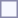<table style="border:1px solid #8888aa; background-color:#f7f8ff; padding:5px; font-size:95%; margin: 0px 12px 12px 0px;">
</table>
